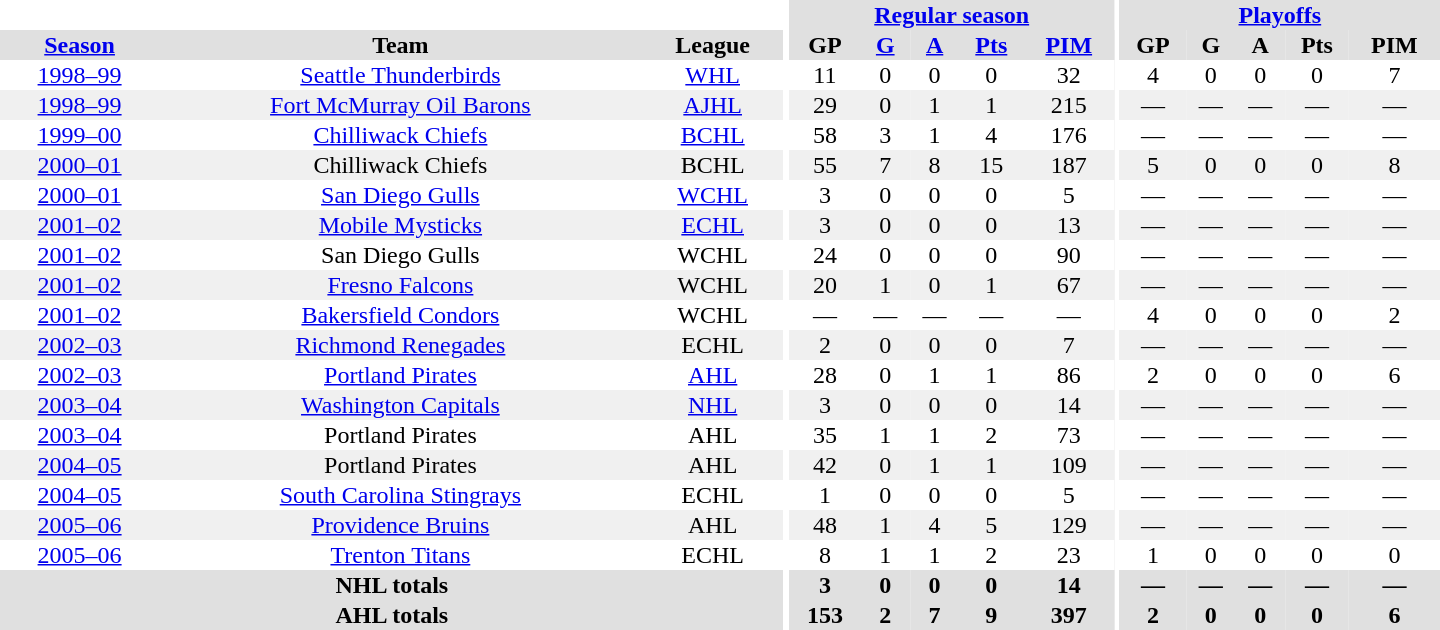<table border="0" cellpadding="1" cellspacing="0" style="text-align:center; width:60em">
<tr bgcolor="#e0e0e0">
<th colspan="3" bgcolor="#ffffff"></th>
<th rowspan="99" bgcolor="#ffffff"></th>
<th colspan="5"><a href='#'>Regular season</a></th>
<th rowspan="99" bgcolor="#ffffff"></th>
<th colspan="5"><a href='#'>Playoffs</a></th>
</tr>
<tr bgcolor="#e0e0e0">
<th><a href='#'>Season</a></th>
<th>Team</th>
<th>League</th>
<th>GP</th>
<th><a href='#'>G</a></th>
<th><a href='#'>A</a></th>
<th><a href='#'>Pts</a></th>
<th><a href='#'>PIM</a></th>
<th>GP</th>
<th>G</th>
<th>A</th>
<th>Pts</th>
<th>PIM</th>
</tr>
<tr>
<td><a href='#'>1998–99</a></td>
<td><a href='#'>Seattle Thunderbirds</a></td>
<td><a href='#'>WHL</a></td>
<td>11</td>
<td>0</td>
<td>0</td>
<td>0</td>
<td>32</td>
<td>4</td>
<td>0</td>
<td>0</td>
<td>0</td>
<td>7</td>
</tr>
<tr bgcolor="#f0f0f0">
<td><a href='#'>1998–99</a></td>
<td><a href='#'>Fort McMurray Oil Barons</a></td>
<td><a href='#'>AJHL</a></td>
<td>29</td>
<td>0</td>
<td>1</td>
<td>1</td>
<td>215</td>
<td>—</td>
<td>—</td>
<td>—</td>
<td>—</td>
<td>—</td>
</tr>
<tr>
<td><a href='#'>1999–00</a></td>
<td><a href='#'>Chilliwack Chiefs</a></td>
<td><a href='#'>BCHL</a></td>
<td>58</td>
<td>3</td>
<td>1</td>
<td>4</td>
<td>176</td>
<td>—</td>
<td>—</td>
<td>—</td>
<td>—</td>
<td>—</td>
</tr>
<tr bgcolor="#f0f0f0">
<td><a href='#'>2000–01</a></td>
<td>Chilliwack Chiefs</td>
<td>BCHL</td>
<td>55</td>
<td>7</td>
<td>8</td>
<td>15</td>
<td>187</td>
<td>5</td>
<td>0</td>
<td>0</td>
<td>0</td>
<td>8</td>
</tr>
<tr>
<td><a href='#'>2000–01</a></td>
<td><a href='#'>San Diego Gulls</a></td>
<td><a href='#'>WCHL</a></td>
<td>3</td>
<td>0</td>
<td>0</td>
<td>0</td>
<td>5</td>
<td>—</td>
<td>—</td>
<td>—</td>
<td>—</td>
<td>—</td>
</tr>
<tr bgcolor="#f0f0f0">
<td><a href='#'>2001–02</a></td>
<td><a href='#'>Mobile Mysticks</a></td>
<td><a href='#'>ECHL</a></td>
<td>3</td>
<td>0</td>
<td>0</td>
<td>0</td>
<td>13</td>
<td>—</td>
<td>—</td>
<td>—</td>
<td>—</td>
<td>—</td>
</tr>
<tr>
<td><a href='#'>2001–02</a></td>
<td>San Diego Gulls</td>
<td>WCHL</td>
<td>24</td>
<td>0</td>
<td>0</td>
<td>0</td>
<td>90</td>
<td>—</td>
<td>—</td>
<td>—</td>
<td>—</td>
<td>—</td>
</tr>
<tr bgcolor="#f0f0f0">
<td><a href='#'>2001–02</a></td>
<td><a href='#'>Fresno Falcons</a></td>
<td>WCHL</td>
<td>20</td>
<td>1</td>
<td>0</td>
<td>1</td>
<td>67</td>
<td>—</td>
<td>—</td>
<td>—</td>
<td>—</td>
<td>—</td>
</tr>
<tr>
<td><a href='#'>2001–02</a></td>
<td><a href='#'>Bakersfield Condors</a></td>
<td>WCHL</td>
<td>—</td>
<td>—</td>
<td>—</td>
<td>—</td>
<td>—</td>
<td>4</td>
<td>0</td>
<td>0</td>
<td>0</td>
<td>2</td>
</tr>
<tr bgcolor="#f0f0f0">
<td><a href='#'>2002–03</a></td>
<td><a href='#'>Richmond Renegades</a></td>
<td>ECHL</td>
<td>2</td>
<td>0</td>
<td>0</td>
<td>0</td>
<td>7</td>
<td>—</td>
<td>—</td>
<td>—</td>
<td>—</td>
<td>—</td>
</tr>
<tr>
<td><a href='#'>2002–03</a></td>
<td><a href='#'>Portland Pirates</a></td>
<td><a href='#'>AHL</a></td>
<td>28</td>
<td>0</td>
<td>1</td>
<td>1</td>
<td>86</td>
<td>2</td>
<td>0</td>
<td>0</td>
<td>0</td>
<td>6</td>
</tr>
<tr bgcolor="#f0f0f0">
<td><a href='#'>2003–04</a></td>
<td><a href='#'>Washington Capitals</a></td>
<td><a href='#'>NHL</a></td>
<td>3</td>
<td>0</td>
<td>0</td>
<td>0</td>
<td>14</td>
<td>—</td>
<td>—</td>
<td>—</td>
<td>—</td>
<td>—</td>
</tr>
<tr>
<td><a href='#'>2003–04</a></td>
<td>Portland Pirates</td>
<td>AHL</td>
<td>35</td>
<td>1</td>
<td>1</td>
<td>2</td>
<td>73</td>
<td>—</td>
<td>—</td>
<td>—</td>
<td>—</td>
<td>—</td>
</tr>
<tr bgcolor="#f0f0f0">
<td><a href='#'>2004–05</a></td>
<td>Portland Pirates</td>
<td>AHL</td>
<td>42</td>
<td>0</td>
<td>1</td>
<td>1</td>
<td>109</td>
<td>—</td>
<td>—</td>
<td>—</td>
<td>—</td>
<td>—</td>
</tr>
<tr>
<td><a href='#'>2004–05</a></td>
<td><a href='#'>South Carolina Stingrays</a></td>
<td>ECHL</td>
<td>1</td>
<td>0</td>
<td>0</td>
<td>0</td>
<td>5</td>
<td>—</td>
<td>—</td>
<td>—</td>
<td>—</td>
<td>—</td>
</tr>
<tr bgcolor="#f0f0f0">
<td><a href='#'>2005–06</a></td>
<td><a href='#'>Providence Bruins</a></td>
<td>AHL</td>
<td>48</td>
<td>1</td>
<td>4</td>
<td>5</td>
<td>129</td>
<td>—</td>
<td>—</td>
<td>—</td>
<td>—</td>
<td>—</td>
</tr>
<tr>
<td><a href='#'>2005–06</a></td>
<td><a href='#'>Trenton Titans</a></td>
<td>ECHL</td>
<td>8</td>
<td>1</td>
<td>1</td>
<td>2</td>
<td>23</td>
<td>1</td>
<td>0</td>
<td>0</td>
<td>0</td>
<td>0</td>
</tr>
<tr>
</tr>
<tr ALIGN="center" bgcolor="#e0e0e0">
<th colspan="3">NHL totals</th>
<th ALIGN="center">3</th>
<th ALIGN="center">0</th>
<th ALIGN="center">0</th>
<th ALIGN="center">0</th>
<th ALIGN="center">14</th>
<th ALIGN="center">—</th>
<th ALIGN="center">—</th>
<th ALIGN="center">—</th>
<th ALIGN="center">—</th>
<th ALIGN="center">—</th>
</tr>
<tr>
</tr>
<tr ALIGN="center" bgcolor="#e0e0e0">
<th colspan="3">AHL totals</th>
<th ALIGN="center">153</th>
<th ALIGN="center">2</th>
<th ALIGN="center">7</th>
<th ALIGN="center">9</th>
<th ALIGN="center">397</th>
<th ALIGN="center">2</th>
<th ALIGN="center">0</th>
<th ALIGN="center">0</th>
<th ALIGN="center">0</th>
<th ALIGN="center">6</th>
</tr>
</table>
